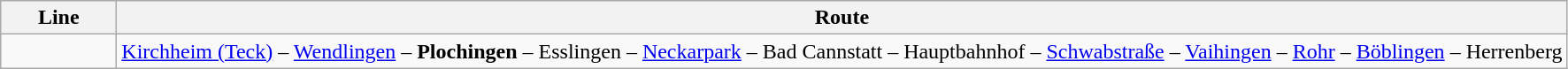<table class="wikitable">
<tr>
<th style="width:5em">Line</th>
<th>Route</th>
</tr>
<tr>
<td align="center"></td>
<td><a href='#'>Kirchheim (Teck)</a> – <a href='#'>Wendlingen</a> – <strong>Plochingen</strong> – Esslingen – <a href='#'>Neckarpark</a> – Bad Cannstatt – Hauptbahnhof – <a href='#'>Schwabstraße</a> – <a href='#'>Vaihingen</a> – <a href='#'>Rohr</a> – <a href='#'>Böblingen</a> – Herrenberg</td>
</tr>
</table>
